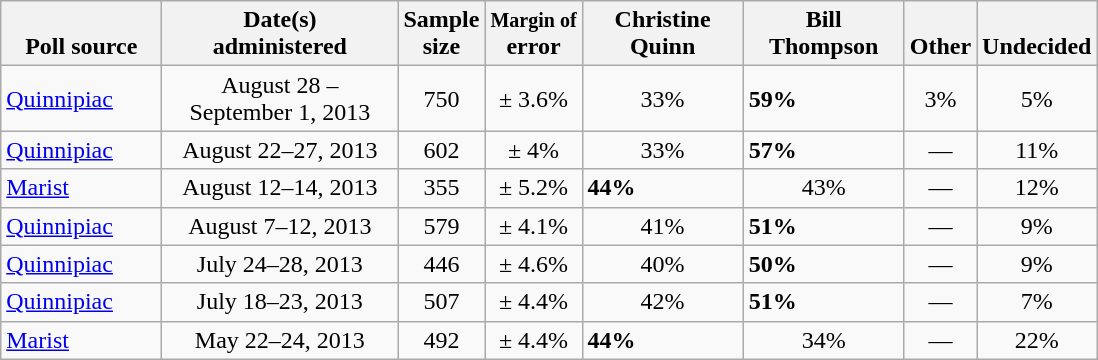<table class="wikitable">
<tr valign= bottom>
<th style="width:100px;">Poll source</th>
<th style="width:150px;">Date(s)<br>administered</th>
<th class=small>Sample<br>size</th>
<th class=small><small>Margin of</small><br>error</th>
<th style="width:100px;">Christine<br>Quinn</th>
<th style="width:100px;">Bill<br>Thompson</th>
<th>Other</th>
<th>Undecided</th>
</tr>
<tr>
<td><a href='#'>Quinnipiac</a></td>
<td align=center>August 28 – September 1, 2013</td>
<td align=center>750</td>
<td align=center>± 3.6%</td>
<td align=center>33%</td>
<td><strong>59%</strong></td>
<td align=center>3%</td>
<td align=center>5%</td>
</tr>
<tr>
<td><a href='#'>Quinnipiac</a></td>
<td align=center>August 22–27, 2013</td>
<td align=center>602</td>
<td align=center>± 4%</td>
<td align=center>33%</td>
<td><strong>57%</strong></td>
<td align=center>—</td>
<td align=center>11%</td>
</tr>
<tr>
<td><a href='#'>Marist</a></td>
<td align=center>August 12–14, 2013</td>
<td align=center>355</td>
<td align=center>± 5.2%</td>
<td><strong>44%</strong></td>
<td align=center>43%</td>
<td align=center>—</td>
<td align=center>12%</td>
</tr>
<tr>
<td><a href='#'>Quinnipiac</a></td>
<td align=center>August 7–12, 2013</td>
<td align=center>579</td>
<td align=center>± 4.1%</td>
<td align=center>41%</td>
<td><strong>51%</strong></td>
<td align=center>—</td>
<td align=center>9%</td>
</tr>
<tr>
<td><a href='#'>Quinnipiac</a></td>
<td align=center>July 24–28, 2013</td>
<td align=center>446</td>
<td align=center>± 4.6%</td>
<td align=center>40%</td>
<td><strong>50%</strong></td>
<td align=center>—</td>
<td align=center>9%</td>
</tr>
<tr>
<td><a href='#'>Quinnipiac</a></td>
<td align=center>July 18–23, 2013</td>
<td align=center>507</td>
<td align=center>± 4.4%</td>
<td align=center>42%</td>
<td><strong>51%</strong></td>
<td align=center>—</td>
<td align=center>7%</td>
</tr>
<tr>
<td><a href='#'>Marist</a></td>
<td align=center>May 22–24, 2013</td>
<td align=center>492</td>
<td align=center>± 4.4%</td>
<td><strong>44%</strong></td>
<td align=center>34%</td>
<td align=center>—</td>
<td align=center>22%</td>
</tr>
</table>
